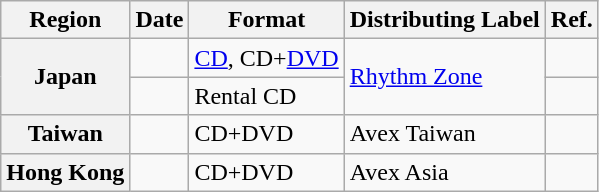<table class="wikitable plainrowheaders">
<tr>
<th>Region</th>
<th>Date</th>
<th>Format</th>
<th>Distributing Label</th>
<th>Ref.</th>
</tr>
<tr>
<th scope="row" rowspan="2">Japan</th>
<td></td>
<td><a href='#'>CD</a>, CD+<a href='#'>DVD</a></td>
<td rowspan="2"><a href='#'>Rhythm Zone</a></td>
<td style="text-align:center;"></td>
</tr>
<tr>
<td></td>
<td>Rental CD</td>
<td style="text-align:center;"></td>
</tr>
<tr>
<th scope="row">Taiwan</th>
<td></td>
<td>CD+DVD</td>
<td>Avex Taiwan</td>
<td style="text-align:center;"></td>
</tr>
<tr>
<th scope="row">Hong Kong</th>
<td></td>
<td>CD+DVD</td>
<td>Avex Asia</td>
<td style="text-align:center;"></td>
</tr>
</table>
